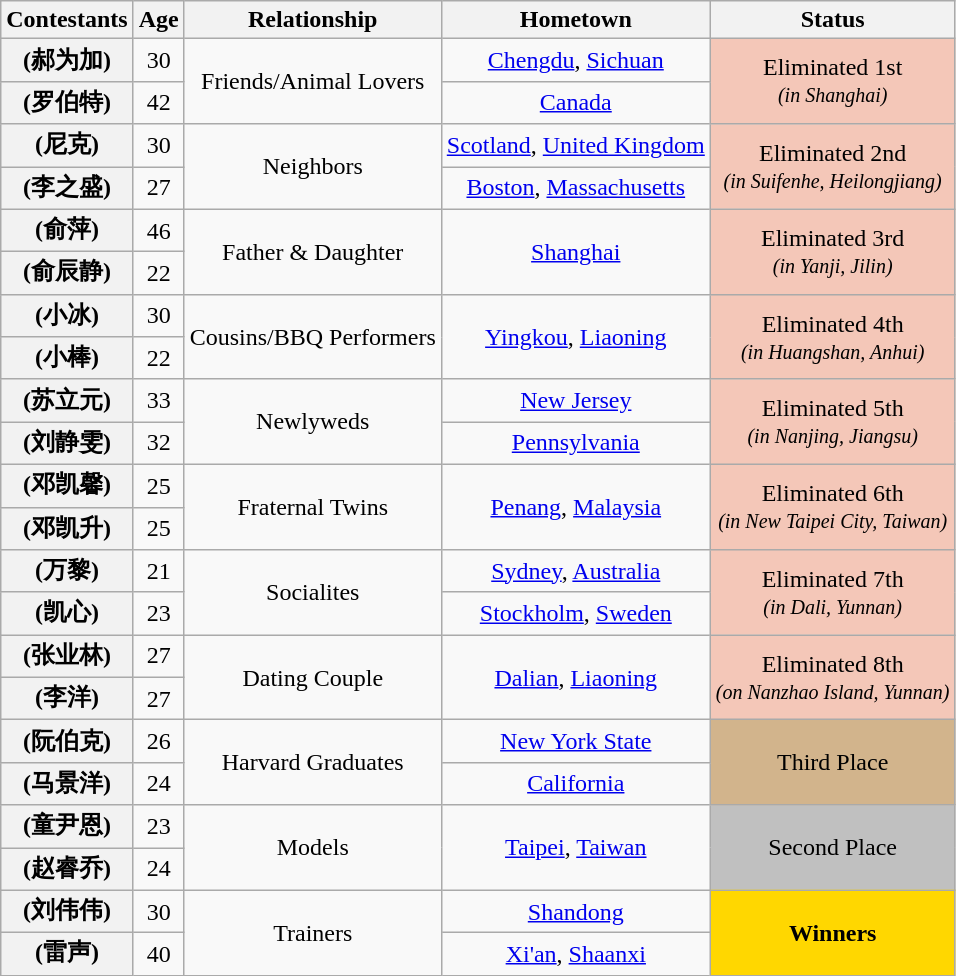<table class="wikitable sortable" style="text-align:center;">
<tr>
<th scope="col">Contestants</th>
<th scope="col">Age</th>
<th class="unsortable" scope="col">Relationship</th>
<th scope="col" class="unsortable">Hometown</th>
<th scope="col">Status</th>
</tr>
<tr>
<th scope="row"> (郝为加)</th>
<td>30</td>
<td rowspan="2">Friends/Animal Lovers</td>
<td><a href='#'>Chengdu</a>, <a href='#'>Sichuan</a></td>
<td rowspan="2" bgcolor="f4c7b8">Eliminated 1st<br><small><em>(in Shanghai)</em></small></td>
</tr>
<tr>
<th scope="row"> (罗伯特)</th>
<td>42</td>
<td><a href='#'>Canada</a></td>
</tr>
<tr>
<th scope="row"> (尼克)</th>
<td>30</td>
<td rowspan="2">Neighbors</td>
<td><a href='#'>Scotland</a>, <a href='#'>United Kingdom</a></td>
<td rowspan="2" bgcolor="f4c7b8">Eliminated 2nd<br><small><em>(in Suifenhe, Heilongjiang)</em></small></td>
</tr>
<tr>
<th scope="row"> (李之盛)</th>
<td>27</td>
<td><a href='#'>Boston</a>, <a href='#'>Massachusetts</a></td>
</tr>
<tr>
<th scope="row"> (俞萍)</th>
<td>46</td>
<td rowspan="2">Father & Daughter</td>
<td rowspan="2"><a href='#'>Shanghai</a></td>
<td rowspan="2" bgcolor="f4c7b8">Eliminated 3rd<br><small><em>(in Yanji, Jilin)</em></small></td>
</tr>
<tr>
<th scope="row"> (俞辰静)</th>
<td>22</td>
</tr>
<tr>
<th scope="row"> (小冰)</th>
<td>30</td>
<td rowspan="2">Cousins/BBQ Performers</td>
<td rowspan="2"><a href='#'>Yingkou</a>, <a href='#'>Liaoning</a></td>
<td rowspan="2" bgcolor="f4c7b8">Eliminated 4th<br><small><em>(in Huangshan, Anhui)</em></small></td>
</tr>
<tr>
<th scope="row"> (小棒)</th>
<td>22</td>
</tr>
<tr>
<th scope="row"> (苏立元)</th>
<td>33</td>
<td rowspan="2">Newlyweds</td>
<td><a href='#'>New Jersey</a></td>
<td rowspan="2" bgcolor="f4c7b8">Eliminated 5th<br><small><em>(in Nanjing, Jiangsu)</em></small></td>
</tr>
<tr>
<th scope="row"> (刘静雯)</th>
<td>32</td>
<td><a href='#'>Pennsylvania</a></td>
</tr>
<tr>
<th scope="row"> (邓凯馨)</th>
<td>25</td>
<td rowspan="2">Fraternal Twins</td>
<td rowspan="2"><a href='#'>Penang</a>, <a href='#'>Malaysia</a></td>
<td rowspan="2" bgcolor="f4c7b8">Eliminated 6th<br><small><em>(in New Taipei City, Taiwan)</em></small></td>
</tr>
<tr>
<th scope="row"> (邓凯升)</th>
<td>25</td>
</tr>
<tr>
<th scope="row"> (万黎)</th>
<td>21</td>
<td rowspan="2">Socialites</td>
<td><a href='#'>Sydney</a>, <a href='#'>Australia</a></td>
<td rowspan="2" bgcolor="f4c7b8">Eliminated 7th<br><small><em>(in Dali, Yunnan)</em></small></td>
</tr>
<tr>
<th scope="row"> (凯心)</th>
<td>23</td>
<td><a href='#'>Stockholm</a>, <a href='#'>Sweden</a></td>
</tr>
<tr>
<th scope="row"> (张业林)</th>
<td>27</td>
<td rowspan="2">Dating Couple</td>
<td rowspan="2"><a href='#'>Dalian</a>, <a href='#'>Liaoning</a></td>
<td rowspan="2" bgcolor="f4c7b8">Eliminated 8th<br><small><em>(on Nanzhao Island, Yunnan)</em></small></td>
</tr>
<tr>
<th scope="row"> (李洋)</th>
<td>27</td>
</tr>
<tr>
<th scope="row"> (阮伯克)</th>
<td>26</td>
<td rowspan="2">Harvard Graduates</td>
<td><a href='#'>New York State</a></td>
<td rowspan="2" bgcolor="tan">Third Place</td>
</tr>
<tr>
<th scope="row"> (马景洋)</th>
<td>24</td>
<td><a href='#'>California</a></td>
</tr>
<tr>
<th scope="row"> (童尹恩)</th>
<td>23</td>
<td rowspan="2">Models</td>
<td rowspan="2"><a href='#'>Taipei</a>, <a href='#'>Taiwan</a></td>
<td rowspan="2" bgcolor="silver">Second Place</td>
</tr>
<tr>
<th scope="row"> (赵睿乔)</th>
<td>24</td>
</tr>
<tr>
<th scope="row"> (刘伟伟)</th>
<td>30</td>
<td rowspan="2">Trainers</td>
<td><a href='#'>Shandong</a></td>
<td rowspan="2" bgcolor="gold"><strong>Winners</strong></td>
</tr>
<tr>
<th scope="row"> (雷声)</th>
<td>40</td>
<td><a href='#'>Xi'an</a>, <a href='#'>Shaanxi</a></td>
</tr>
</table>
